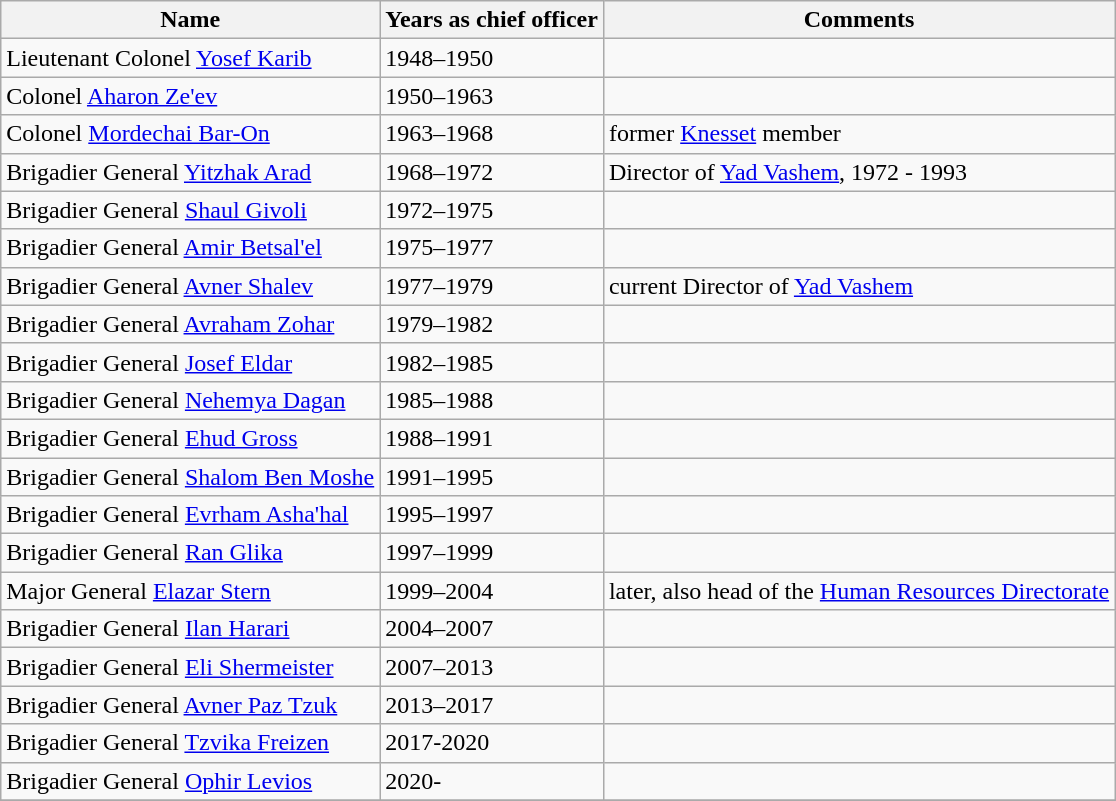<table class="wikitable">
<tr>
<th>Name</th>
<th>Years as chief officer</th>
<th>Comments</th>
</tr>
<tr>
<td>Lieutenant Colonel <a href='#'>Yosef Karib</a></td>
<td>1948–1950</td>
<td> </td>
</tr>
<tr>
<td>Colonel <a href='#'>Aharon Ze'ev</a></td>
<td>1950–1963</td>
<td> </td>
</tr>
<tr>
<td>Colonel <a href='#'>Mordechai Bar-On</a></td>
<td>1963–1968</td>
<td>former <a href='#'>Knesset</a> member</td>
</tr>
<tr>
<td>Brigadier General <a href='#'>Yitzhak Arad</a></td>
<td>1968–1972</td>
<td>Director of <a href='#'>Yad Vashem</a>, 1972 - 1993</td>
</tr>
<tr>
<td>Brigadier General <a href='#'>Shaul Givoli</a></td>
<td>1972–1975</td>
<td> </td>
</tr>
<tr>
<td>Brigadier General <a href='#'>Amir Betsal'el</a></td>
<td>1975–1977</td>
<td> </td>
</tr>
<tr>
<td>Brigadier General <a href='#'>Avner Shalev</a></td>
<td>1977–1979</td>
<td>current Director of <a href='#'>Yad Vashem</a></td>
</tr>
<tr>
<td>Brigadier General <a href='#'>Avraham Zohar</a></td>
<td>1979–1982</td>
<td> </td>
</tr>
<tr>
<td>Brigadier General <a href='#'>Josef Eldar</a></td>
<td>1982–1985</td>
<td> </td>
</tr>
<tr>
<td>Brigadier General <a href='#'>Nehemya Dagan</a></td>
<td>1985–1988</td>
<td> </td>
</tr>
<tr>
<td>Brigadier General <a href='#'>Ehud Gross</a></td>
<td>1988–1991</td>
<td> </td>
</tr>
<tr>
<td>Brigadier General <a href='#'>Shalom Ben Moshe</a></td>
<td>1991–1995</td>
<td> </td>
</tr>
<tr>
<td>Brigadier General <a href='#'>Evrham Asha'hal</a></td>
<td>1995–1997</td>
<td> </td>
</tr>
<tr>
<td>Brigadier General <a href='#'>Ran Glika</a></td>
<td>1997–1999</td>
<td> </td>
</tr>
<tr>
<td>Major General <a href='#'>Elazar Stern</a></td>
<td>1999–2004</td>
<td>later, also head of the <a href='#'>Human Resources Directorate</a></td>
</tr>
<tr>
<td>Brigadier General <a href='#'>Ilan Harari</a></td>
<td>2004–2007</td>
<td> </td>
</tr>
<tr>
<td>Brigadier General <a href='#'>Eli Shermeister</a></td>
<td>2007–2013</td>
<td> </td>
</tr>
<tr>
<td>Brigadier General <a href='#'>Avner Paz Tzuk</a></td>
<td>2013–2017</td>
<td></td>
</tr>
<tr>
<td>Brigadier General <a href='#'>Tzvika Freizen</a></td>
<td>2017-2020</td>
<td></td>
</tr>
<tr>
<td>Brigadier General <a href='#'>Ophir Levios</a></td>
<td>2020-</td>
<td></td>
</tr>
<tr>
</tr>
</table>
